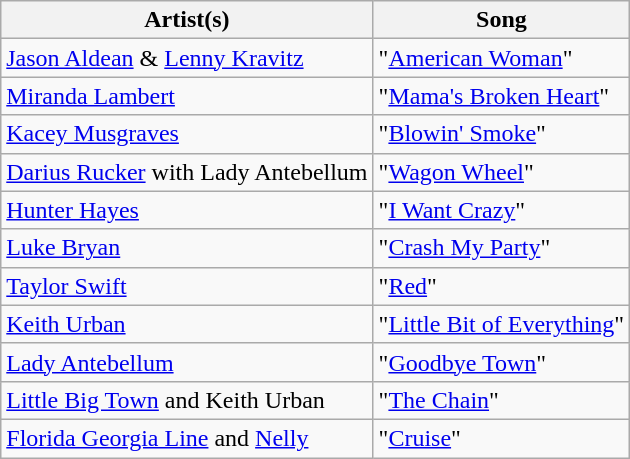<table class="wikitable">
<tr>
<th>Artist(s)</th>
<th>Song</th>
</tr>
<tr>
<td><a href='#'>Jason Aldean</a> & <a href='#'>Lenny Kravitz</a></td>
<td>"<a href='#'>American Woman</a>"</td>
</tr>
<tr>
<td><a href='#'>Miranda Lambert</a></td>
<td>"<a href='#'>Mama's Broken Heart</a>"</td>
</tr>
<tr>
<td><a href='#'>Kacey Musgraves</a></td>
<td>"<a href='#'>Blowin' Smoke</a>"</td>
</tr>
<tr>
<td><a href='#'>Darius Rucker</a> with Lady Antebellum</td>
<td>"<a href='#'>Wagon Wheel</a>"</td>
</tr>
<tr>
<td><a href='#'>Hunter Hayes</a></td>
<td>"<a href='#'>I Want Crazy</a>"</td>
</tr>
<tr>
<td><a href='#'>Luke Bryan</a></td>
<td>"<a href='#'>Crash My Party</a>"</td>
</tr>
<tr>
<td><a href='#'>Taylor Swift</a></td>
<td>"<a href='#'>Red</a>"</td>
</tr>
<tr>
<td><a href='#'>Keith Urban</a></td>
<td>"<a href='#'>Little Bit of Everything</a>"</td>
</tr>
<tr>
<td><a href='#'>Lady Antebellum</a></td>
<td>"<a href='#'>Goodbye Town</a>"</td>
</tr>
<tr>
<td><a href='#'>Little Big Town</a> and Keith Urban</td>
<td>"<a href='#'>The Chain</a>"</td>
</tr>
<tr>
<td><a href='#'>Florida Georgia Line</a> and <a href='#'>Nelly</a></td>
<td>"<a href='#'>Cruise</a>"</td>
</tr>
</table>
